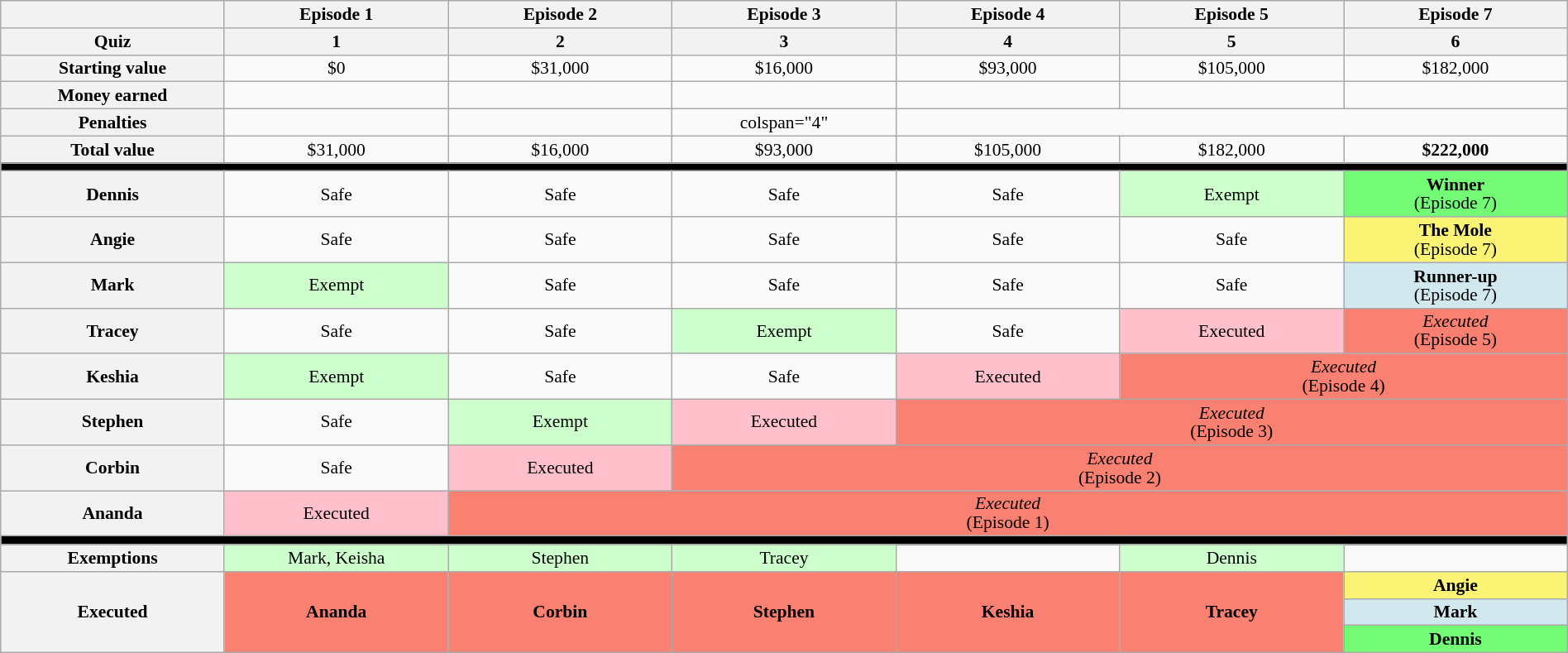<table class="wikitable"  style="text-align:center; width:100%; font-size:90%; line-height:15px;">
<tr>
<th style="width:10%;"></th>
<th style="width:10%;">Episode 1</th>
<th style="width:10%;">Episode 2</th>
<th style="width:10%;">Episode 3</th>
<th style="width:10%;">Episode 4</th>
<th style="width:10%;">Episode 5</th>
<th style="width:10%;">Episode 7 <br> </th>
</tr>
<tr>
<th>Quiz</th>
<th>1</th>
<th>2</th>
<th>3</th>
<th>4</th>
<th>5</th>
<th>6</th>
</tr>
<tr>
<th>Starting value</th>
<td>$0</td>
<td>$31,000</td>
<td>$16,000</td>
<td>$93,000</td>
<td>$105,000</td>
<td>$182,000</td>
</tr>
<tr>
<th>Money earned</th>
<td></td>
<td></td>
<td></td>
<td></td>
<td></td>
<td></td>
</tr>
<tr>
<th>Penalties</th>
<td></td>
<td></td>
<td>colspan="4" </td>
</tr>
<tr>
<th>Total value</th>
<td>$31,000</td>
<td>$16,000</td>
<td>$93,000</td>
<td>$105,000</td>
<td>$182,000</td>
<td><strong>$222,000</strong></td>
</tr>
<tr>
<td colspan=7 style="background:black;"></td>
</tr>
<tr>
<th scope="row">Dennis</th>
<td>Safe</td>
<td>Safe</td>
<td>Safe</td>
<td>Safe</td>
<td style="background:#ccffcc;">Exempt</td>
<td style="background:#73fb76;"><strong>Winner</strong><br>(Episode 7)</td>
</tr>
<tr>
<th scope="row">Angie</th>
<td>Safe</td>
<td>Safe</td>
<td>Safe</td>
<td>Safe</td>
<td>Safe</td>
<td style="background:#fbf373;"><strong>The Mole</strong><br>(Episode 7)</td>
</tr>
<tr>
<th scope="row">Mark</th>
<td style="background:#ccffcc;">Exempt</td>
<td>Safe</td>
<td>Safe</td>
<td>Safe</td>
<td>Safe</td>
<td style="background:#d1e8ef;"><strong>Runner-up</strong><br>(Episode 7)</td>
</tr>
<tr>
<th scope="row">Tracey</th>
<td>Safe</td>
<td>Safe</td>
<td style="background:#ccffcc;">Exempt</td>
<td>Safe</td>
<td style="background:pink;">Executed</td>
<td colspan=2 bgcolor="Salmon"><em>Executed</em> <br> (Episode 5)</td>
</tr>
<tr>
<th scope="row">Keshia</th>
<td style="background:#ccffcc;">Exempt</td>
<td>Safe</td>
<td>Safe</td>
<td style="background:pink;">Executed</td>
<td colspan=3 bgcolor="Salmon"><em>Executed</em> <br> (Episode 4)</td>
</tr>
<tr>
<th scope="row">Stephen</th>
<td>Safe</td>
<td style="background:#ccffcc;">Exempt</td>
<td style="background:pink;">Executed</td>
<td colspan=4 bgcolor="Salmon"><em>Executed</em> <br> (Episode 3)</td>
</tr>
<tr>
<th scope="row">Corbin</th>
<td>Safe</td>
<td style="background:pink;">Executed</td>
<td colspan=5 bgcolor="Salmon"><em>Executed</em> <br> (Episode 2)</td>
</tr>
<tr>
<th scope="row">Ananda</th>
<td style="background:pink;">Executed</td>
<td colspan=6 bgcolor="Salmon"><em>Executed</em> <br> (Episode 1)</td>
</tr>
<tr>
<td colspan=7 style="background:black;"></td>
</tr>
<tr>
<th>Exemptions</th>
<td style="background:#ccffcc;">Mark, Keisha</td>
<td style="background:#ccffcc;">Stephen</td>
<td style="background:#ccffcc;">Tracey</td>
<td></td>
<td style="background:#ccffcc;">Dennis</td>
<td></td>
</tr>
<tr>
<th rowspan="3">Executed</th>
<td rowspan="3" style="background:salmon;"><strong>Ananda</strong> <br> </td>
<td rowspan="3" style="background:salmon;"><strong>Corbin</strong> <br> </td>
<td rowspan="3" style="background:salmon;"><strong>Stephen</strong> <br> </td>
<td rowspan="3" style="background:salmon;"><strong>Keshia</strong> <br> </td>
<td rowspan="3" style="background:salmon;"><strong>Tracey</strong> <br> </td>
<td style="background:#fbf373;"><strong>Angie</strong> <br> </td>
</tr>
<tr>
<td style="background:#d1e8ef;"><strong>Mark</strong> <br> </td>
</tr>
<tr>
<td style="background:#73fb76;"><strong>Dennis</strong> <br> </td>
</tr>
</table>
